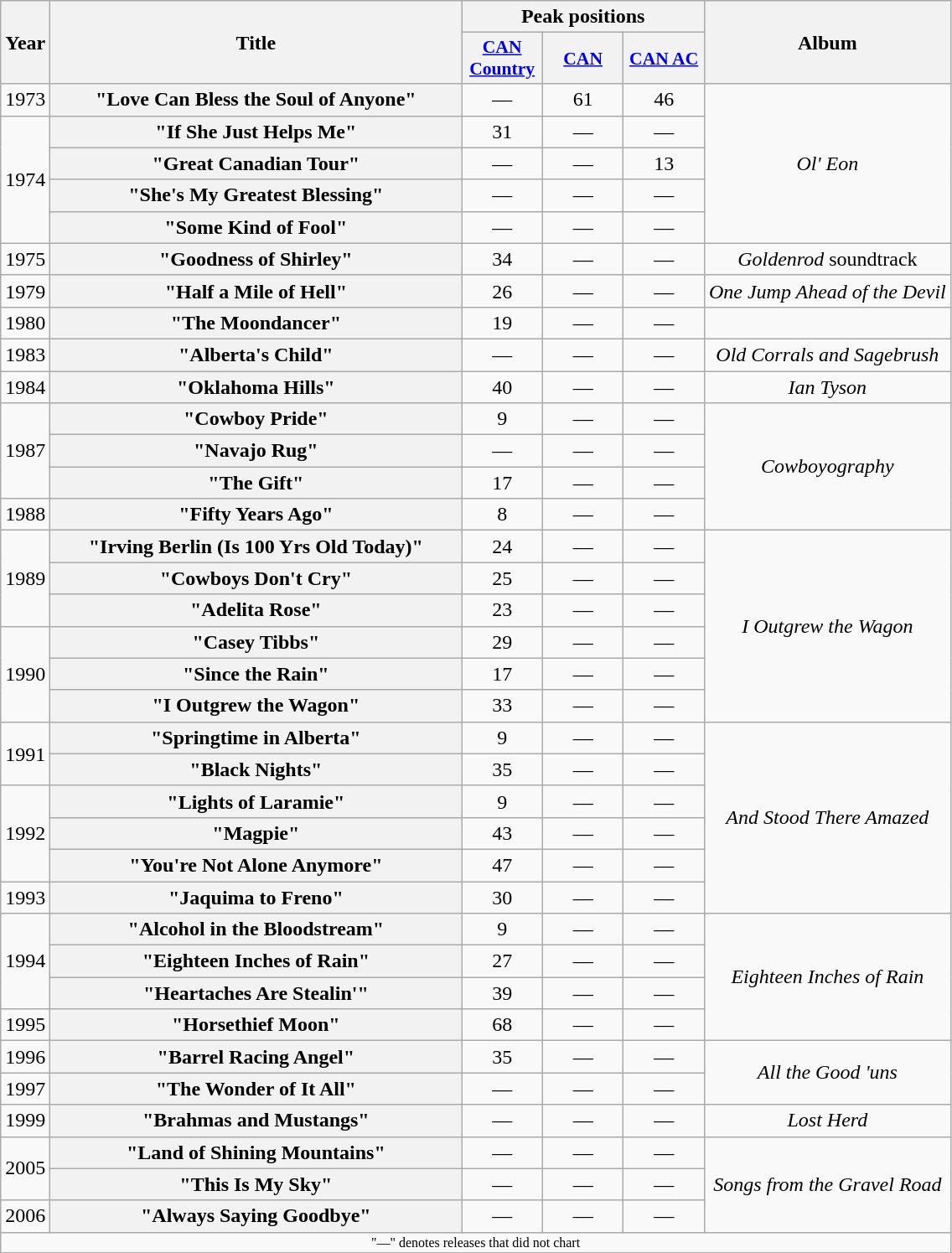<table class="wikitable plainrowheaders" style="text-align:center;">
<tr>
<th scope="col" rowspan="2">Year</th>
<th scope="col" rowspan="2" style="width:20em;">Title</th>
<th scope="col" colspan="3">Peak positions</th>
<th scope="col" rowspan="2">Album</th>
</tr>
<tr>
<th scope="col" style="width:4em; font-size:90%;"><a href='#'>CAN Country</a><br></th>
<th scope="col" style="width:4em; font-size:90%;"><a href='#'>CAN</a><br></th>
<th scope="col" style="width:4em; font-size:90%;"><a href='#'>CAN AC</a><br></th>
</tr>
<tr>
<td>1973</td>
<th scope="row">"Love Can Bless the Soul of Anyone"</th>
<td>—</td>
<td>61</td>
<td>46</td>
<td rowspan="5"><em>Ol' Eon</em></td>
</tr>
<tr>
<td rowspan="4">1974</td>
<th scope="row">"If She Just Helps Me"</th>
<td>31</td>
<td>—</td>
<td>—</td>
</tr>
<tr>
<th scope="row">"Great Canadian Tour"</th>
<td>—</td>
<td>—</td>
<td>13</td>
</tr>
<tr>
<th scope="row">"She's My Greatest Blessing"</th>
<td>—</td>
<td>—</td>
<td>—</td>
</tr>
<tr>
<th scope="row">"Some Kind of Fool"</th>
<td>—</td>
<td>—</td>
<td>—</td>
</tr>
<tr>
<td>1975</td>
<th scope="row">"Goodness of Shirley"</th>
<td>34</td>
<td>—</td>
<td>—</td>
<td><em>Goldenrod</em> soundtrack</td>
</tr>
<tr>
<td>1979</td>
<th scope="row">"Half a Mile of Hell"</th>
<td>26</td>
<td>—</td>
<td>—</td>
<td><em>One Jump Ahead of the Devil</em></td>
</tr>
<tr>
<td>1980</td>
<th scope="row">"The Moondancer"</th>
<td>19</td>
<td>—</td>
<td>—</td>
<td></td>
</tr>
<tr>
<td>1983</td>
<th scope="row">"Alberta's Child"</th>
<td>—</td>
<td>—</td>
<td>—</td>
<td><em>Old Corrals and Sagebrush</em></td>
</tr>
<tr>
<td>1984</td>
<th scope="row">"Oklahoma Hills"</th>
<td>40</td>
<td>—</td>
<td>—</td>
<td><em>Ian Tyson</em></td>
</tr>
<tr>
<td rowspan="3">1987</td>
<th scope="row">"Cowboy Pride"</th>
<td>9</td>
<td>—</td>
<td>—</td>
<td rowspan="4"><em>Cowboyography</em></td>
</tr>
<tr>
<th scope="row">"Navajo Rug"</th>
<td>—</td>
<td>—</td>
<td>—</td>
</tr>
<tr>
<th scope="row">"The Gift"</th>
<td>17</td>
<td>—</td>
<td>—</td>
</tr>
<tr>
<td>1988</td>
<th scope="row">"Fifty Years Ago"</th>
<td>8</td>
<td>—</td>
<td>—</td>
</tr>
<tr>
<td rowspan="3">1989</td>
<th scope="row">"Irving Berlin (Is 100 Yrs Old Today)"</th>
<td>24</td>
<td>—</td>
<td>—</td>
<td rowspan="6"><em>I Outgrew the Wagon</em></td>
</tr>
<tr>
<th scope="row">"Cowboys Don't Cry"</th>
<td>25</td>
<td>—</td>
<td>—</td>
</tr>
<tr>
<th scope="row">"Adelita Rose"</th>
<td>23</td>
<td>—</td>
<td>—</td>
</tr>
<tr>
<td rowspan="3">1990</td>
<th scope="row">"Casey Tibbs"</th>
<td>29</td>
<td>—</td>
<td>—</td>
</tr>
<tr>
<th scope="row">"Since the Rain"</th>
<td>17</td>
<td>—</td>
<td>—</td>
</tr>
<tr>
<th scope="row">"I Outgrew the Wagon"</th>
<td>33</td>
<td>—</td>
<td>—</td>
</tr>
<tr>
<td rowspan="2">1991</td>
<th scope="row">"Springtime in Alberta"</th>
<td>9</td>
<td>—</td>
<td>—</td>
<td rowspan="6"><em>And Stood There Amazed</em></td>
</tr>
<tr>
<th scope="row">"Black Nights"</th>
<td>35</td>
<td>—</td>
<td>—</td>
</tr>
<tr>
<td rowspan="3">1992</td>
<th scope="row">"Lights of Laramie"</th>
<td>9</td>
<td>—</td>
<td>—</td>
</tr>
<tr>
<th scope="row">"Magpie"</th>
<td>43</td>
<td>—</td>
<td>—</td>
</tr>
<tr>
<th scope="row">"You're Not Alone Anymore"</th>
<td>47</td>
<td>—</td>
<td>—</td>
</tr>
<tr>
<td>1993</td>
<th scope="row">"Jaquima to Freno"</th>
<td>30</td>
<td>—</td>
<td>—</td>
</tr>
<tr>
<td rowspan="3">1994</td>
<th scope="row">"Alcohol in the Bloodstream"</th>
<td>9</td>
<td>—</td>
<td>—</td>
<td rowspan="4"><em>Eighteen Inches of Rain</em></td>
</tr>
<tr>
<th scope="row">"Eighteen Inches of Rain"</th>
<td>27</td>
<td>—</td>
<td>—</td>
</tr>
<tr>
<th scope="row">"Heartaches Are Stealin'"</th>
<td>39</td>
<td>—</td>
<td>—</td>
</tr>
<tr>
<td>1995</td>
<th scope="row">"Horsethief Moon"</th>
<td>68</td>
<td>—</td>
<td>—</td>
</tr>
<tr>
<td>1996</td>
<th scope="row">"Barrel Racing Angel"</th>
<td>35</td>
<td>—</td>
<td>—</td>
<td rowspan="2"><em>All the Good 'uns</em></td>
</tr>
<tr>
<td>1997</td>
<th scope="row">"The Wonder of It All"</th>
<td>—</td>
<td>—</td>
<td>—</td>
</tr>
<tr>
<td>1999</td>
<th scope="row">"Brahmas and Mustangs"</th>
<td>—</td>
<td>—</td>
<td>—</td>
<td><em>Lost Herd</em></td>
</tr>
<tr>
<td rowspan="2">2005</td>
<th scope="row">"Land of Shining Mountains"</th>
<td>—</td>
<td>—</td>
<td>—</td>
<td rowspan="3"><em>Songs from the Gravel Road</em></td>
</tr>
<tr>
<th scope="row">"This Is My Sky"</th>
<td>—</td>
<td>—</td>
<td>—</td>
</tr>
<tr>
<td>2006</td>
<th scope="row">"Always Saying Goodbye"</th>
<td>—</td>
<td>—</td>
<td>—</td>
</tr>
<tr>
<td colspan="6" style="font-size:8pt">"—" denotes releases that did not chart</td>
</tr>
</table>
